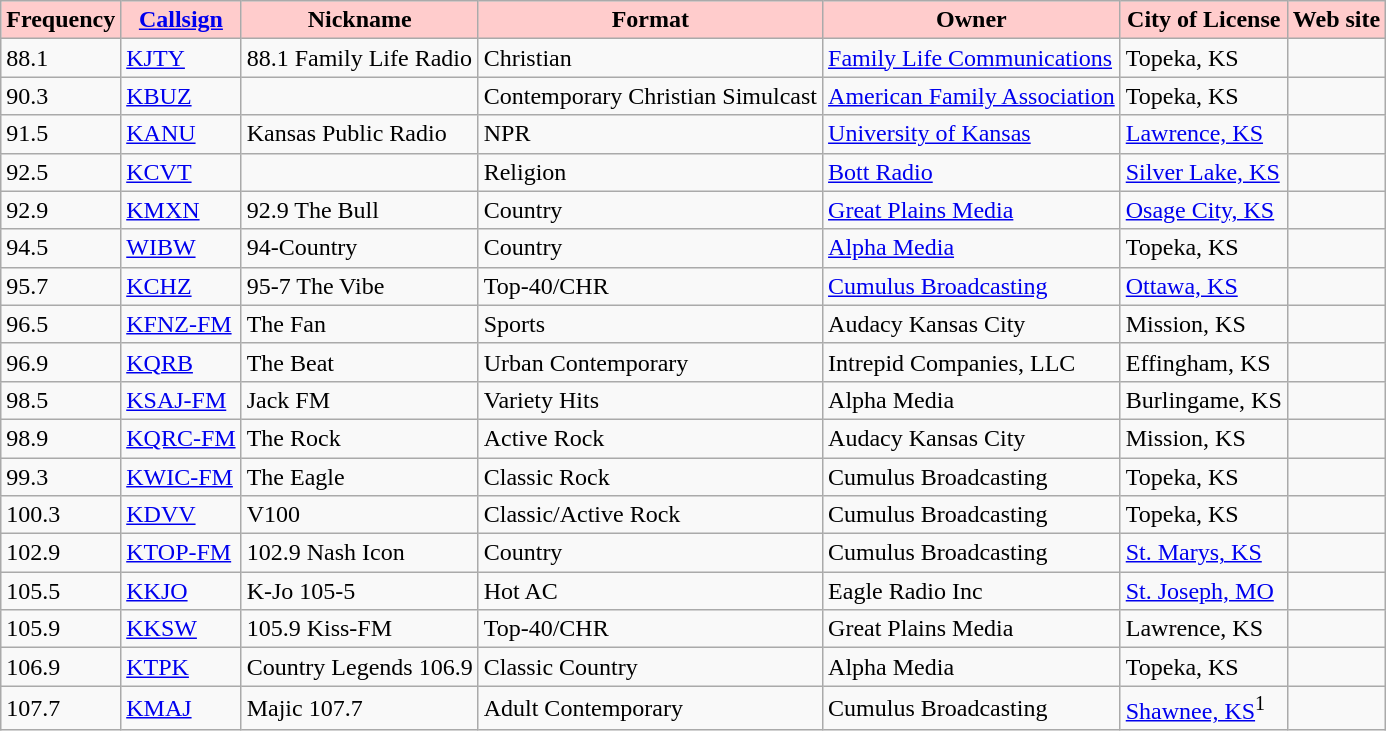<table class="wikitable" border="1">
<tr>
<th style="background:#ffcccc;"><strong>Frequency</strong></th>
<th style="background:#ffcccc;"><strong><a href='#'>Callsign</a></strong></th>
<th style="background:#ffcccc;"><strong>Nickname</strong></th>
<th style="background:#ffcccc;"><strong>Format</strong></th>
<th style="background:#ffcccc;"><strong>Owner</strong></th>
<th style="background:#ffcccc;"><strong>City of License</strong></th>
<th style="background:#ffcccc;"><strong>Web site</strong></th>
</tr>
<tr>
<td>88.1</td>
<td><a href='#'>KJTY</a></td>
<td>88.1 Family Life Radio</td>
<td>Christian</td>
<td><a href='#'>Family Life Communications</a></td>
<td>Topeka, KS</td>
<td></td>
</tr>
<tr>
<td>90.3</td>
<td><a href='#'>KBUZ</a></td>
<td></td>
<td>Contemporary Christian Simulcast</td>
<td><a href='#'>American Family Association</a></td>
<td>Topeka, KS</td>
<td></td>
</tr>
<tr>
<td>91.5</td>
<td><a href='#'>KANU</a></td>
<td>Kansas Public Radio</td>
<td>NPR</td>
<td><a href='#'>University of Kansas</a></td>
<td><a href='#'>Lawrence, KS</a></td>
<td></td>
</tr>
<tr>
<td>92.5</td>
<td><a href='#'>KCVT</a></td>
<td></td>
<td>Religion</td>
<td><a href='#'>Bott Radio</a></td>
<td><a href='#'>Silver Lake, KS</a></td>
<td></td>
</tr>
<tr>
<td>92.9</td>
<td><a href='#'>KMXN</a></td>
<td>92.9 The Bull</td>
<td>Country</td>
<td><a href='#'>Great Plains Media</a></td>
<td><a href='#'>Osage City, KS</a></td>
<td></td>
</tr>
<tr>
<td>94.5</td>
<td><a href='#'>WIBW</a></td>
<td>94-Country</td>
<td>Country</td>
<td><a href='#'>Alpha Media</a></td>
<td>Topeka, KS</td>
<td></td>
</tr>
<tr>
<td>95.7</td>
<td><a href='#'>KCHZ</a></td>
<td>95-7 The Vibe</td>
<td>Top-40/CHR</td>
<td><a href='#'>Cumulus Broadcasting</a></td>
<td><a href='#'>Ottawa, KS</a></td>
<td></td>
</tr>
<tr>
<td>96.5</td>
<td><a href='#'>KFNZ-FM</a></td>
<td>The Fan</td>
<td>Sports</td>
<td>Audacy Kansas City</td>
<td>Mission, KS</td>
<td><br></td>
</tr>
<tr>
<td>96.9</td>
<td><a href='#'>KQRB</a></td>
<td>The Beat</td>
<td>Urban Contemporary</td>
<td>Intrepid Companies, LLC</td>
<td>Effingham, KS</td>
<td><br></td>
</tr>
<tr>
<td>98.5</td>
<td><a href='#'>KSAJ-FM</a></td>
<td>Jack FM</td>
<td>Variety Hits</td>
<td>Alpha Media</td>
<td>Burlingame, KS</td>
<td></td>
</tr>
<tr>
<td>98.9</td>
<td><a href='#'>KQRC-FM</a></td>
<td>The Rock</td>
<td>Active Rock</td>
<td>Audacy Kansas City</td>
<td>Mission, KS</td>
<td><br></td>
</tr>
<tr>
<td>99.3</td>
<td><a href='#'>KWIC-FM</a></td>
<td>The Eagle</td>
<td>Classic Rock</td>
<td>Cumulus Broadcasting</td>
<td>Topeka, KS</td>
<td></td>
</tr>
<tr>
<td>100.3</td>
<td><a href='#'>KDVV</a></td>
<td>V100</td>
<td>Classic/Active Rock</td>
<td>Cumulus Broadcasting</td>
<td>Topeka, KS</td>
<td><br></td>
</tr>
<tr>
<td>102.9</td>
<td><a href='#'>KTOP-FM</a></td>
<td>102.9 Nash Icon</td>
<td>Country</td>
<td>Cumulus Broadcasting</td>
<td><a href='#'>St. Marys, KS</a></td>
<td></td>
</tr>
<tr>
<td>105.5</td>
<td><a href='#'>KKJO</a></td>
<td>K-Jo 105-5</td>
<td>Hot AC</td>
<td>Eagle Radio Inc</td>
<td><a href='#'>St. Joseph, MO</a></td>
<td><br></td>
</tr>
<tr>
<td>105.9</td>
<td><a href='#'>KKSW</a></td>
<td>105.9 Kiss-FM</td>
<td>Top-40/CHR</td>
<td>Great Plains Media</td>
<td>Lawrence, KS</td>
<td></td>
</tr>
<tr>
<td>106.9</td>
<td><a href='#'>KTPK</a></td>
<td>Country Legends 106.9</td>
<td>Classic Country</td>
<td>Alpha Media</td>
<td>Topeka, KS</td>
<td><br></td>
</tr>
<tr>
<td>107.7</td>
<td><a href='#'>KMAJ</a></td>
<td>Majic 107.7</td>
<td>Adult Contemporary</td>
<td>Cumulus Broadcasting</td>
<td><a href='#'>Shawnee, KS</a><sup>1</sup></td>
<td></td>
</tr>
</table>
